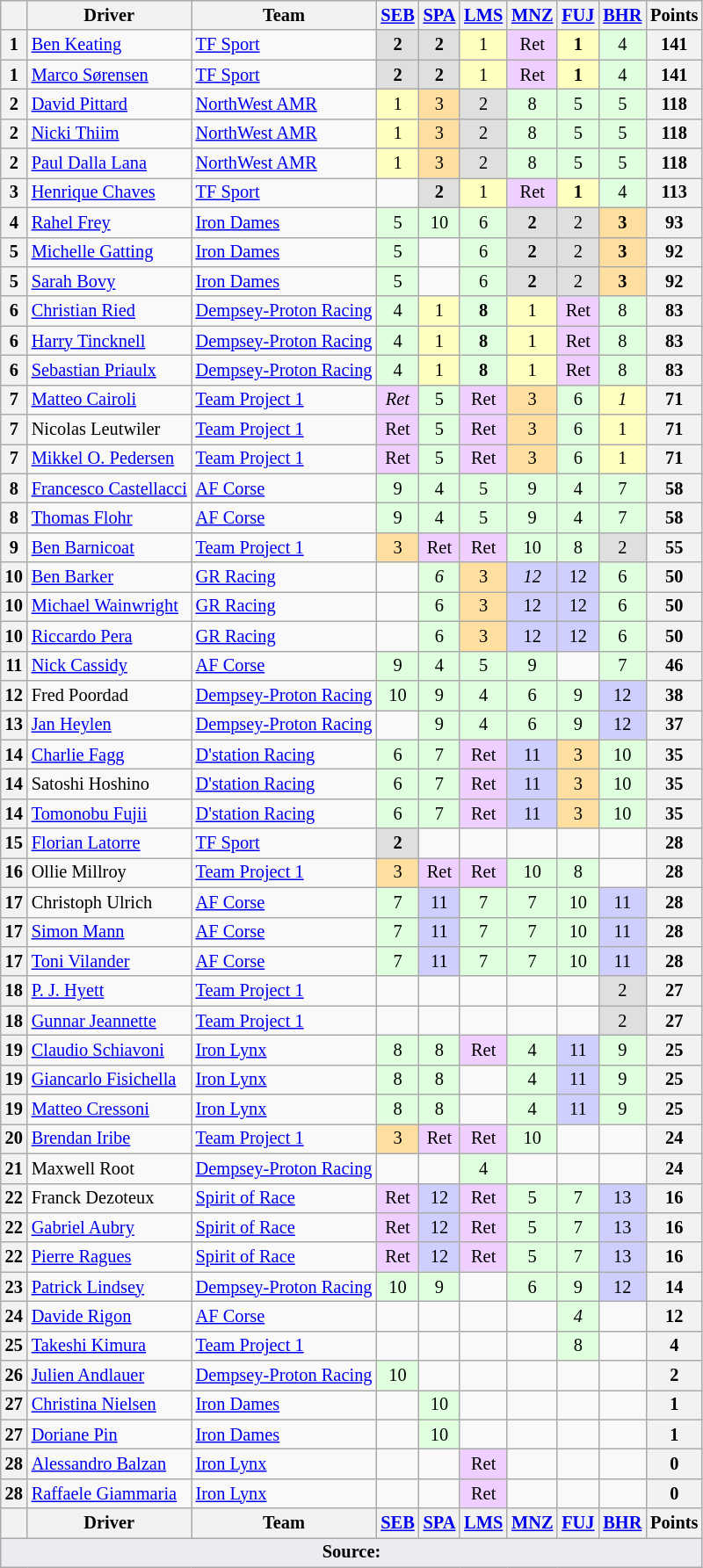<table class="wikitable" style="font-size:85%; text-align:center;">
<tr>
<th></th>
<th>Driver</th>
<th>Team</th>
<th><a href='#'>SEB</a><br></th>
<th><a href='#'>SPA</a><br></th>
<th><a href='#'>LMS</a><br></th>
<th><a href='#'>MNZ</a><br></th>
<th><a href='#'>FUJ</a><br></th>
<th><a href='#'>BHR</a><br></th>
<th>Points</th>
</tr>
<tr>
<th>1</th>
<td align="left"> <a href='#'>Ben Keating</a></td>
<td align="left"> <a href='#'>TF Sport</a></td>
<td style="background:#dfdfdf;"><strong>2</strong></td>
<td style="background:#dfdfdf;"><strong>2</strong></td>
<td style="background:#ffffbf;">1</td>
<td style="background:#efcfff;">Ret</td>
<td style="background:#ffffbf;"><strong>1</strong></td>
<td style="background:#dfffdf;">4</td>
<th>141</th>
</tr>
<tr>
<th>1</th>
<td align="left"> <a href='#'>Marco Sørensen</a></td>
<td align="left"> <a href='#'>TF Sport</a></td>
<td style="background:#dfdfdf;"><strong>2</strong></td>
<td style="background:#dfdfdf;"><strong>2</strong></td>
<td style="background:#ffffbf;">1</td>
<td style="background:#efcfff;">Ret</td>
<td style="background:#ffffbf;"><strong>1</strong></td>
<td style="background:#dfffdf;">4</td>
<th>141</th>
</tr>
<tr>
<th>2</th>
<td align="left"> <a href='#'>David Pittard</a></td>
<td align="left"> <a href='#'>NorthWest AMR</a></td>
<td style="background:#ffffbf;">1</td>
<td style="background:#ffdf9f;">3</td>
<td style="background:#dfdfdf;">2</td>
<td style="background:#dfffdf;">8</td>
<td style="background:#dfffdf;">5</td>
<td style="background:#dfffdf;">5</td>
<th>118</th>
</tr>
<tr>
<th>2</th>
<td align="left"> <a href='#'>Nicki Thiim</a></td>
<td align="left"> <a href='#'>NorthWest AMR</a></td>
<td style="background:#ffffbf;">1</td>
<td style="background:#ffdf9f;">3</td>
<td style="background:#dfdfdf;">2</td>
<td style="background:#dfffdf;">8</td>
<td style="background:#dfffdf;">5</td>
<td style="background:#dfffdf;">5</td>
<th>118</th>
</tr>
<tr>
<th>2</th>
<td align="left"> <a href='#'>Paul Dalla Lana</a></td>
<td align="left"> <a href='#'>NorthWest AMR</a></td>
<td style="background:#ffffbf;">1</td>
<td style="background:#ffdf9f;">3</td>
<td style="background:#dfdfdf;">2</td>
<td style="background:#dfffdf;">8</td>
<td style="background:#dfffdf;">5</td>
<td style="background:#dfffdf;">5</td>
<th>118</th>
</tr>
<tr>
<th>3</th>
<td align="left"> <a href='#'>Henrique Chaves</a></td>
<td align="left"> <a href='#'>TF Sport</a></td>
<td></td>
<td style="background:#dfdfdf;"><strong>2</strong></td>
<td style="background:#ffffbf;">1</td>
<td style="background:#efcfff;">Ret</td>
<td style="background:#ffffbf;"><strong>1</strong></td>
<td style="background:#dfffdf;">4</td>
<th>113</th>
</tr>
<tr>
<th>4</th>
<td align="left"> <a href='#'>Rahel Frey</a></td>
<td align="left"> <a href='#'>Iron Dames</a></td>
<td style="background:#dfffdf;">5</td>
<td style="background:#dfffdf;">10</td>
<td style="background:#dfffdf;">6</td>
<td style="background:#dfdfdf;"><strong>2</strong></td>
<td style="background:#dfdfdf;">2</td>
<td style="background:#ffdf9f;"><strong>3</strong></td>
<th>93</th>
</tr>
<tr>
<th>5</th>
<td align="left"> <a href='#'>Michelle Gatting</a></td>
<td align="left"> <a href='#'>Iron Dames</a></td>
<td style="background:#dfffdf;">5</td>
<td></td>
<td style="background:#dfffdf;">6</td>
<td style="background:#dfdfdf;"><strong>2</strong></td>
<td style="background:#dfdfdf;">2</td>
<td style="background:#ffdf9f;"><strong>3</strong></td>
<th>92</th>
</tr>
<tr>
<th>5</th>
<td align="left"> <a href='#'>Sarah Bovy</a></td>
<td align="left"> <a href='#'>Iron Dames</a></td>
<td style="background:#dfffdf;">5</td>
<td></td>
<td style="background:#dfffdf;">6</td>
<td style="background:#dfdfdf;"><strong>2</strong></td>
<td style="background:#dfdfdf;">2</td>
<td style="background:#ffdf9f;"><strong>3</strong></td>
<th>92</th>
</tr>
<tr>
<th>6</th>
<td align="left"> <a href='#'>Christian Ried</a></td>
<td align="left" nowrap> <a href='#'>Dempsey-Proton Racing</a></td>
<td style="background:#dfffdf;">4</td>
<td style="background:#ffffbf;">1</td>
<td style="background:#dfffdf;"><strong>8</strong></td>
<td style="background:#ffffbf;">1</td>
<td style="background:#efcfff;">Ret</td>
<td style="background:#dfffdf;">8</td>
<th>83</th>
</tr>
<tr>
<th>6</th>
<td align="left"> <a href='#'>Harry Tincknell</a></td>
<td align="left"> <a href='#'>Dempsey-Proton Racing</a></td>
<td style="background:#dfffdf;">4</td>
<td style="background:#ffffbf;">1</td>
<td style="background:#dfffdf;"><strong>8</strong></td>
<td style="background:#ffffbf;">1</td>
<td style="background:#efcfff;">Ret</td>
<td style="background:#dfffdf;">8</td>
<th>83</th>
</tr>
<tr>
<th>6</th>
<td align="left"> <a href='#'>Sebastian Priaulx</a></td>
<td align="left"> <a href='#'>Dempsey-Proton Racing</a></td>
<td style="background:#dfffdf;">4</td>
<td style="background:#ffffbf;">1</td>
<td style="background:#dfffdf;"><strong>8</strong></td>
<td style="background:#ffffbf;">1</td>
<td style="background:#efcfff;">Ret</td>
<td style="background:#dfffdf;">8</td>
<th>83</th>
</tr>
<tr>
<th>7</th>
<td align="left"> <a href='#'>Matteo Cairoli</a></td>
<td align="left"> <a href='#'>Team Project 1</a></td>
<td style="background:#efcfff;"><em>Ret</em></td>
<td style="background:#dfffdf;">5</td>
<td style="background:#efcfff;">Ret</td>
<td style="background:#ffdf9f;">3</td>
<td style="background:#dfffdf;">6</td>
<td style="background:#ffffbf;"><em>1</em></td>
<th>71</th>
</tr>
<tr>
<th>7</th>
<td align="left"> Nicolas Leutwiler</td>
<td align="left"> <a href='#'>Team Project 1</a></td>
<td style="background:#efcfff;">Ret</td>
<td style="background:#dfffdf;">5</td>
<td style="background:#efcfff;">Ret</td>
<td style="background:#ffdf9f;">3</td>
<td style="background:#dfffdf;">6</td>
<td style="background:#ffffbf;">1</td>
<th>71</th>
</tr>
<tr>
<th>7</th>
<td align="left"> <a href='#'>Mikkel O. Pedersen</a></td>
<td align="left"> <a href='#'>Team Project 1</a></td>
<td style="background:#efcfff;">Ret</td>
<td style="background:#dfffdf;">5</td>
<td style="background:#efcfff;">Ret</td>
<td style="background:#ffdf9f;">3</td>
<td style="background:#dfffdf;">6</td>
<td style="background:#ffffbf;">1</td>
<th>71</th>
</tr>
<tr>
<th>8</th>
<td align="left" nowrap> <a href='#'>Francesco Castellacci</a></td>
<td align="left"> <a href='#'>AF Corse</a></td>
<td style="background:#dfffdf;">9</td>
<td style="background:#dfffdf;">4</td>
<td style="background:#dfffdf;">5</td>
<td style="background:#dfffdf;">9</td>
<td style="background:#dfffdf;">4</td>
<td style="background:#dfffdf;">7</td>
<th>58</th>
</tr>
<tr>
<th>8</th>
<td align="left"> <a href='#'>Thomas Flohr</a></td>
<td align="left"> <a href='#'>AF Corse</a></td>
<td style="background:#dfffdf;">9</td>
<td style="background:#dfffdf;">4</td>
<td style="background:#dfffdf;">5</td>
<td style="background:#dfffdf;">9</td>
<td style="background:#dfffdf;">4</td>
<td style="background:#dfffdf;">7</td>
<th>58</th>
</tr>
<tr>
<th>9</th>
<td align="left"> <a href='#'>Ben Barnicoat</a></td>
<td align="left"> <a href='#'>Team Project 1</a></td>
<td style="background:#ffdf9f;">3</td>
<td style="background:#efcfff;">Ret</td>
<td style="background:#efcfff;">Ret</td>
<td style="background:#dfffdf;">10</td>
<td style="background:#dfffdf;">8</td>
<td style="background:#dfdfdf;">2</td>
<th>55</th>
</tr>
<tr>
<th>10</th>
<td align="left"> <a href='#'>Ben Barker</a></td>
<td align="left"> <a href='#'>GR Racing</a></td>
<td></td>
<td style="background:#dfffdf;"><em>6</em></td>
<td style="background:#ffdf9f;">3</td>
<td style="background:#cfcfff;"><em>12</em></td>
<td style="background:#cfcfff;">12</td>
<td style="background:#dfffdf;">6</td>
<th>50</th>
</tr>
<tr>
<th>10</th>
<td align="left"> <a href='#'>Michael Wainwright</a></td>
<td align="left"> <a href='#'>GR Racing</a></td>
<td></td>
<td style="background:#dfffdf;">6</td>
<td style="background:#ffdf9f;">3</td>
<td style="background:#cfcfff;">12</td>
<td style="background:#cfcfff;">12</td>
<td style="background:#dfffdf;">6</td>
<th>50</th>
</tr>
<tr>
<th>10</th>
<td align="left"> <a href='#'>Riccardo Pera</a></td>
<td align="left"> <a href='#'>GR Racing</a></td>
<td></td>
<td style="background:#dfffdf;">6</td>
<td style="background:#ffdf9f;">3</td>
<td style="background:#cfcfff;">12</td>
<td style="background:#cfcfff;">12</td>
<td style="background:#dfffdf;">6</td>
<th>50</th>
</tr>
<tr>
<th>11</th>
<td align="left"> <a href='#'>Nick Cassidy</a></td>
<td align="left"> <a href='#'>AF Corse</a></td>
<td style="background:#dfffdf;">9</td>
<td style="background:#dfffdf;">4</td>
<td style="background:#dfffdf;">5</td>
<td style="background:#dfffdf;">9</td>
<td></td>
<td style="background:#dfffdf;">7</td>
<th>46</th>
</tr>
<tr>
<th>12</th>
<td align="left"> Fred Poordad</td>
<td align="left"> <a href='#'>Dempsey-Proton Racing</a></td>
<td style="background:#dfffdf;">10</td>
<td style="background:#dfffdf;">9</td>
<td style="background:#dfffdf;">4</td>
<td style="background:#dfffdf;">6</td>
<td style="background:#dfffdf;">9</td>
<td style="background:#cfcfff;">12</td>
<th>38</th>
</tr>
<tr>
<th>13</th>
<td align="left"> <a href='#'>Jan Heylen</a></td>
<td align="left"> <a href='#'>Dempsey-Proton Racing</a></td>
<td></td>
<td style="background:#dfffdf;">9</td>
<td style="background:#dfffdf;">4</td>
<td style="background:#dfffdf;">6</td>
<td style="background:#dfffdf;">9</td>
<td style="background:#cfcfff;">12</td>
<th>37</th>
</tr>
<tr>
<th>14</th>
<td align="left"> <a href='#'>Charlie Fagg</a></td>
<td align="left"> <a href='#'>D'station Racing</a></td>
<td style="background:#dfffdf;">6</td>
<td style="background:#dfffdf;">7</td>
<td style="background:#efcfff;">Ret</td>
<td style="background:#cfcfff;">11</td>
<td style="background:#ffdf9f;">3</td>
<td style="background:#dfffdf;">10</td>
<th>35</th>
</tr>
<tr>
<th>14</th>
<td align="left"> Satoshi Hoshino</td>
<td align="left"> <a href='#'>D'station Racing</a></td>
<td style="background:#dfffdf;">6</td>
<td style="background:#dfffdf;">7</td>
<td style="background:#efcfff;">Ret</td>
<td style="background:#cfcfff;">11</td>
<td style="background:#ffdf9f;">3</td>
<td style="background:#dfffdf;">10</td>
<th>35</th>
</tr>
<tr>
<th>14</th>
<td align="left"> <a href='#'>Tomonobu Fujii</a></td>
<td align="left"> <a href='#'>D'station Racing</a></td>
<td style="background:#dfffdf;">6</td>
<td style="background:#dfffdf;">7</td>
<td style="background:#efcfff;">Ret</td>
<td style="background:#cfcfff;">11</td>
<td style="background:#ffdf9f;">3</td>
<td style="background:#dfffdf;">10</td>
<th>35</th>
</tr>
<tr>
<th>15</th>
<td align="left"> <a href='#'>Florian Latorre</a></td>
<td align="left"> <a href='#'>TF Sport</a></td>
<td style="background:#dfdfdf;"><strong>2</strong></td>
<td></td>
<td></td>
<td></td>
<td></td>
<td></td>
<th>28</th>
</tr>
<tr>
<th>16</th>
<td align="left"> Ollie Millroy</td>
<td align="left"> <a href='#'>Team Project 1</a></td>
<td style="background:#ffdf9f;">3</td>
<td style="background:#efcfff;">Ret</td>
<td style="background:#efcfff;">Ret</td>
<td style="background:#dfffdf;">10</td>
<td style="background:#dfffdf;">8</td>
<td></td>
<th>28</th>
</tr>
<tr>
<th>17</th>
<td align="left"> Christoph Ulrich</td>
<td align="left"> <a href='#'>AF Corse</a></td>
<td style="background:#dfffdf;">7</td>
<td style="background:#cfcfff;">11</td>
<td style="background:#dfffdf;">7</td>
<td style="background:#dfffdf;">7</td>
<td style="background:#dfffdf;">10</td>
<td style="background:#cfcfff;">11</td>
<th>28</th>
</tr>
<tr>
<th>17</th>
<td align="left"> <a href='#'>Simon Mann</a></td>
<td align="left"> <a href='#'>AF Corse</a></td>
<td style="background:#dfffdf;">7</td>
<td style="background:#cfcfff;">11</td>
<td style="background:#dfffdf;">7</td>
<td style="background:#dfffdf;">7</td>
<td style="background:#dfffdf;">10</td>
<td style="background:#cfcfff;">11</td>
<th>28</th>
</tr>
<tr>
<th>17</th>
<td align="left"> <a href='#'>Toni Vilander</a></td>
<td align="left"> <a href='#'>AF Corse</a></td>
<td style="background:#dfffdf;">7</td>
<td style="background:#cfcfff;">11</td>
<td style="background:#dfffdf;">7</td>
<td style="background:#dfffdf;">7</td>
<td style="background:#dfffdf;">10</td>
<td style="background:#cfcfff;">11</td>
<th>28</th>
</tr>
<tr>
<th>18</th>
<td align="left"> <a href='#'>P. J. Hyett</a></td>
<td align="left"> <a href='#'>Team Project 1</a></td>
<td></td>
<td></td>
<td></td>
<td></td>
<td></td>
<td style="background:#dfdfdf;">2</td>
<th>27</th>
</tr>
<tr>
<th>18</th>
<td align="left"> <a href='#'>Gunnar Jeannette</a></td>
<td align="left"> <a href='#'>Team Project 1</a></td>
<td></td>
<td></td>
<td></td>
<td></td>
<td></td>
<td style="background:#dfdfdf;">2</td>
<th>27</th>
</tr>
<tr>
<th>19</th>
<td align="left"> <a href='#'>Claudio Schiavoni</a></td>
<td align="left"> <a href='#'>Iron Lynx</a></td>
<td style="background:#dfffdf;">8</td>
<td style="background:#dfffdf;">8</td>
<td style="background:#efcfff;">Ret</td>
<td style="background:#dfffdf;">4</td>
<td style="background:#cfcfff;">11</td>
<td style="background:#dfffdf;">9</td>
<th>25</th>
</tr>
<tr>
<th>19</th>
<td align="left"> <a href='#'>Giancarlo Fisichella</a></td>
<td align="left"> <a href='#'>Iron Lynx</a></td>
<td style="background:#dfffdf;">8</td>
<td style="background:#dfffdf;">8</td>
<td></td>
<td style="background:#dfffdf;">4</td>
<td style="background:#cfcfff;">11</td>
<td style="background:#dfffdf;">9</td>
<th>25</th>
</tr>
<tr>
<th>19</th>
<td align="left"> <a href='#'>Matteo Cressoni</a></td>
<td align="left"> <a href='#'>Iron Lynx</a></td>
<td style="background:#dfffdf;">8</td>
<td style="background:#dfffdf;">8</td>
<td></td>
<td style="background:#dfffdf;">4</td>
<td style="background:#cfcfff;">11</td>
<td style="background:#dfffdf;">9</td>
<th>25</th>
</tr>
<tr>
<th>20</th>
<td align="left"> <a href='#'>Brendan Iribe</a></td>
<td align="left"> <a href='#'>Team Project 1</a></td>
<td style="background:#ffdf9f;">3</td>
<td style="background:#efcfff;">Ret</td>
<td style="background:#efcfff;">Ret</td>
<td style="background:#dfffdf;">10</td>
<td></td>
<td></td>
<th>24</th>
</tr>
<tr>
<th>21</th>
<td align="left"> Maxwell Root</td>
<td align="left"> <a href='#'>Dempsey-Proton Racing</a></td>
<td></td>
<td></td>
<td style="background:#dfffdf;">4</td>
<td></td>
<td></td>
<td></td>
<th>24</th>
</tr>
<tr>
<th>22</th>
<td align="left"> Franck Dezoteux</td>
<td align="left"> <a href='#'>Spirit of Race</a></td>
<td style="background:#efcfff;">Ret</td>
<td style="background:#cfcfff;">12</td>
<td style="background:#efcfff;">Ret</td>
<td style="background:#dfffdf;">5</td>
<td style="background:#dfffdf;">7</td>
<td style="background:#cfcfff;">13</td>
<th>16</th>
</tr>
<tr>
<th>22</th>
<td align="left"> <a href='#'>Gabriel Aubry</a></td>
<td align="left"> <a href='#'>Spirit of Race</a></td>
<td style="background:#efcfff;">Ret</td>
<td style="background:#cfcfff;">12</td>
<td style="background:#efcfff;">Ret</td>
<td style="background:#dfffdf;">5</td>
<td style="background:#dfffdf;">7</td>
<td style="background:#cfcfff;">13</td>
<th>16</th>
</tr>
<tr>
<th>22</th>
<td align="left"> <a href='#'>Pierre Ragues</a></td>
<td align="left"> <a href='#'>Spirit of Race</a></td>
<td style="background:#efcfff;">Ret</td>
<td style="background:#cfcfff;">12</td>
<td style="background:#efcfff;">Ret</td>
<td style="background:#dfffdf;">5</td>
<td style="background:#dfffdf;">7</td>
<td style="background:#cfcfff;">13</td>
<th>16</th>
</tr>
<tr>
<th>23</th>
<td align="left"> <a href='#'>Patrick Lindsey</a></td>
<td align="left"> <a href='#'>Dempsey-Proton Racing</a></td>
<td style="background:#dfffdf;">10</td>
<td style="background:#dfffdf;">9</td>
<td></td>
<td style="background:#dfffdf;">6</td>
<td style="background:#dfffdf;">9</td>
<td style="background:#cfcfff;">12</td>
<th>14</th>
</tr>
<tr>
<th>24</th>
<td align="left"> <a href='#'>Davide Rigon</a></td>
<td align="left"> <a href='#'>AF Corse</a></td>
<td></td>
<td></td>
<td></td>
<td></td>
<td style="background:#dfffdf;"><em>4</em></td>
<td></td>
<th>12</th>
</tr>
<tr>
<th>25</th>
<td align="left"> <a href='#'>Takeshi Kimura</a></td>
<td align="left"> <a href='#'>Team Project 1</a></td>
<td></td>
<td></td>
<td></td>
<td></td>
<td style="background:#dfffdf;">8</td>
<td></td>
<th>4</th>
</tr>
<tr>
<th>26</th>
<td align="left"> <a href='#'>Julien Andlauer</a></td>
<td align="left"> <a href='#'>Dempsey-Proton Racing</a></td>
<td style="background:#dfffdf;">10</td>
<td></td>
<td></td>
<td></td>
<td></td>
<td></td>
<th>2</th>
</tr>
<tr>
<th>27</th>
<td align="left"> <a href='#'>Christina Nielsen</a></td>
<td align="left"> <a href='#'>Iron Dames</a></td>
<td></td>
<td style="background:#dfffdf;">10</td>
<td></td>
<td></td>
<td></td>
<td></td>
<th>1</th>
</tr>
<tr>
<th>27</th>
<td align="left"> <a href='#'>Doriane Pin</a></td>
<td align="left"> <a href='#'>Iron Dames</a></td>
<td></td>
<td style="background:#dfffdf;">10</td>
<td></td>
<td></td>
<td></td>
<td></td>
<th>1</th>
</tr>
<tr>
<th>28</th>
<td align="left"> <a href='#'>Alessandro Balzan</a></td>
<td align="left"> <a href='#'>Iron Lynx</a></td>
<td></td>
<td></td>
<td style="background:#efcfff;">Ret</td>
<td></td>
<td></td>
<td></td>
<th>0</th>
</tr>
<tr>
<th>28</th>
<td align="left"> <a href='#'>Raffaele Giammaria</a></td>
<td align="left"> <a href='#'>Iron Lynx</a></td>
<td></td>
<td></td>
<td style="background:#efcfff;">Ret</td>
<td></td>
<td></td>
<td></td>
<th>0</th>
</tr>
<tr>
<th></th>
<th>Driver</th>
<th>Team</th>
<th><a href='#'>SEB</a><br></th>
<th><a href='#'>SPA</a><br></th>
<th><a href='#'>LMS</a><br></th>
<th><a href='#'>MNZ</a><br></th>
<th><a href='#'>FUJ</a><br></th>
<th><a href='#'>BHR</a><br></th>
<th>Points</th>
</tr>
<tr class="sortbottom">
<td colspan="10" style="background-color:#EAECF0;text-align:center"><strong>Source:</strong></td>
</tr>
</table>
